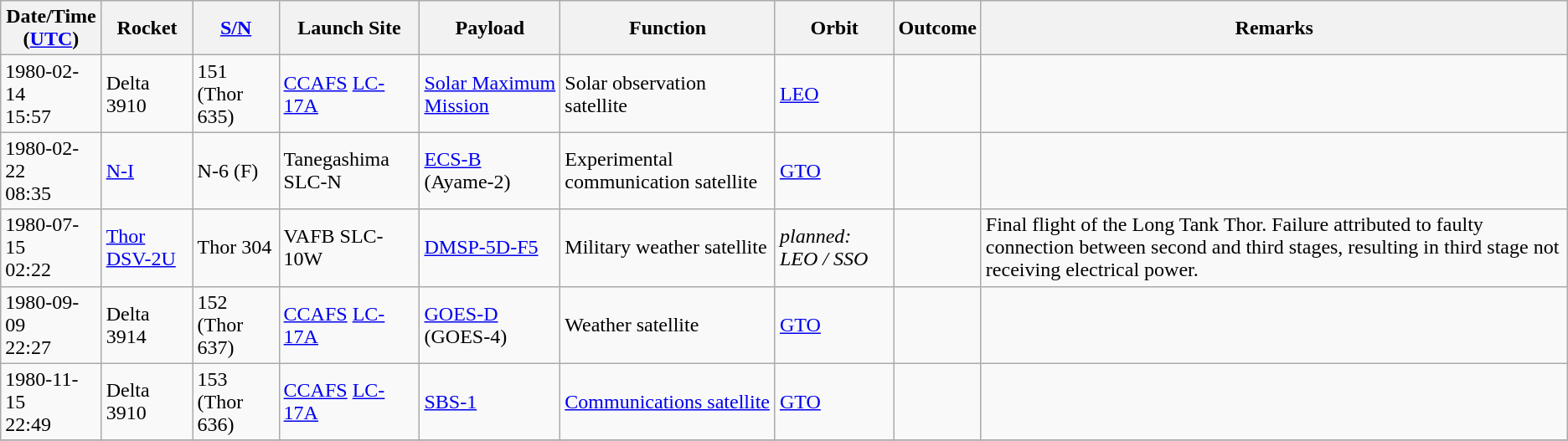<table class="wikitable" style="margin: 1em 1em 1em 0";>
<tr>
<th>Date/Time<br>(<a href='#'>UTC</a>)</th>
<th>Rocket</th>
<th><a href='#'>S/N</a></th>
<th>Launch Site</th>
<th>Payload</th>
<th>Function</th>
<th>Orbit</th>
<th>Outcome</th>
<th>Remarks</th>
</tr>
<tr>
<td>1980-02-14<br>15:57</td>
<td>Delta 3910</td>
<td>151 (Thor 635)</td>
<td><a href='#'>CCAFS</a> <a href='#'>LC-17A</a></td>
<td><a href='#'>Solar Maximum Mission</a></td>
<td>Solar observation satellite</td>
<td><a href='#'>LEO</a></td>
<td></td>
<td></td>
</tr>
<tr>
<td>1980-02-22<br>08:35</td>
<td><a href='#'>N-I</a></td>
<td>N-6 (F)</td>
<td>Tanegashima SLC-N</td>
<td><a href='#'>ECS-B</a> (Ayame-2)</td>
<td>Experimental communication satellite</td>
<td><a href='#'>GTO</a></td>
<td></td>
<td></td>
</tr>
<tr>
<td>1980-07-15<br>02:22</td>
<td><a href='#'>Thor DSV-2U</a></td>
<td>Thor 304</td>
<td>VAFB SLC-10W</td>
<td><a href='#'>DMSP-5D-F5</a></td>
<td>Military weather satellite</td>
<td><em>planned: LEO / SSO</em></td>
<td></td>
<td>Final flight of the Long Tank Thor. Failure attributed to faulty connection between second and third stages, resulting in third stage not receiving electrical power.</td>
</tr>
<tr>
<td>1980-09-09<br>22:27</td>
<td>Delta 3914</td>
<td>152 (Thor 637)</td>
<td><a href='#'>CCAFS</a> <a href='#'>LC-17A</a></td>
<td><a href='#'>GOES-D</a> (GOES-4)</td>
<td>Weather satellite</td>
<td><a href='#'>GTO</a></td>
<td></td>
<td></td>
</tr>
<tr>
<td>1980-11-15<br>22:49</td>
<td>Delta 3910</td>
<td>153 (Thor 636)</td>
<td><a href='#'>CCAFS</a> <a href='#'>LC-17A</a></td>
<td><a href='#'>SBS-1</a></td>
<td><a href='#'>Communications satellite</a></td>
<td><a href='#'>GTO</a></td>
<td></td>
<td></td>
</tr>
<tr>
</tr>
</table>
